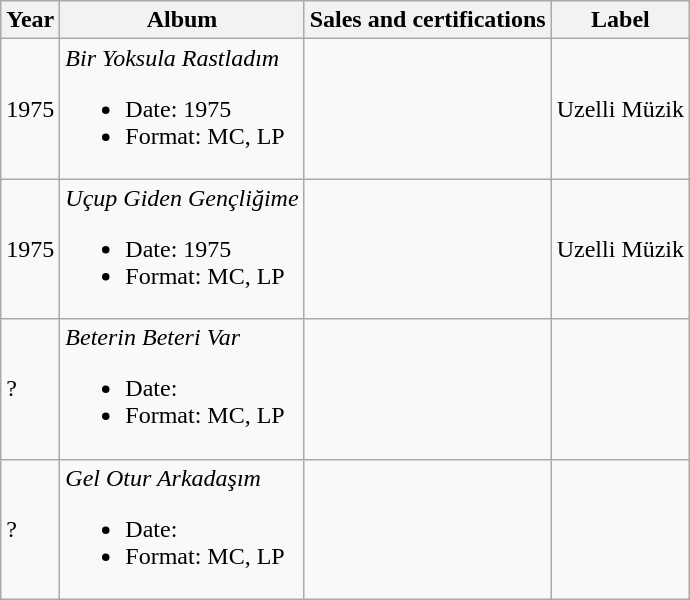<table class="wikitable">
<tr>
<th>Year</th>
<th>Album</th>
<th>Sales and certifications</th>
<th>Label</th>
</tr>
<tr>
<td>1975</td>
<td><em>Bir Yoksula Rastladım</em><br><ul><li>Date: 1975</li><li>Format: MC, LP</li></ul></td>
<td></td>
<td>Uzelli Müzik</td>
</tr>
<tr>
<td>1975</td>
<td><em>Uçup Giden Gençliğime</em><br><ul><li>Date: 1975</li><li>Format: MC, LP</li></ul></td>
<td></td>
<td>Uzelli Müzik</td>
</tr>
<tr>
<td>?</td>
<td><em>Beterin Beteri Var</em><br><ul><li>Date:</li><li>Format: MC, LP</li></ul></td>
<td></td>
<td></td>
</tr>
<tr>
<td>?</td>
<td><em>Gel Otur Arkadaşım</em><br><ul><li>Date:</li><li>Format: MC, LP</li></ul></td>
<td></td>
<td></td>
</tr>
</table>
